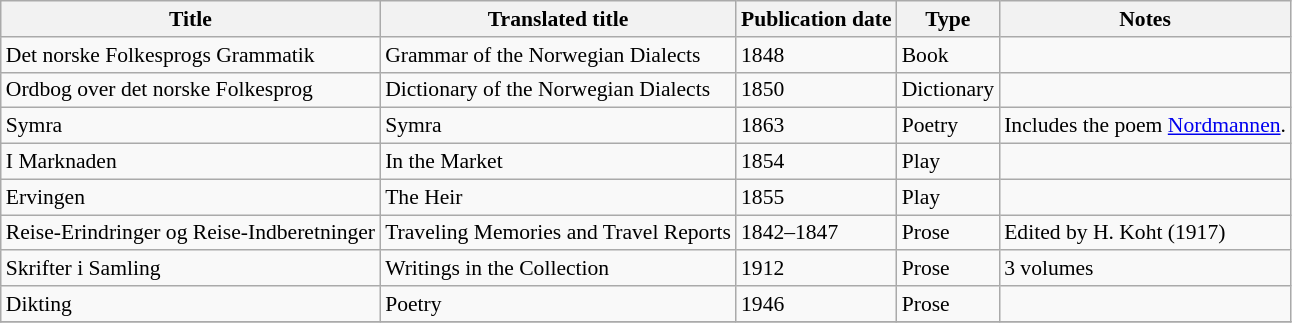<table class="wikitable sortable" style="font-size:90%; text-align:left">
<tr>
<th>Title</th>
<th>Translated title</th>
<th>Publication date</th>
<th>Type</th>
<th class=unsortable>Notes</th>
</tr>
<tr>
<td>Det norske Folkesprogs Grammatik</td>
<td>Grammar of the Norwegian Dialects</td>
<td>1848</td>
<td>Book</td>
<td></td>
</tr>
<tr>
<td>Ordbog over det norske Folkesprog</td>
<td>Dictionary of the Norwegian Dialects</td>
<td>1850</td>
<td>Dictionary</td>
<td> </td>
</tr>
<tr>
<td>Symra</td>
<td>Symra</td>
<td>1863</td>
<td>Poetry</td>
<td> Includes the poem <a href='#'>Nordmannen</a>.</td>
</tr>
<tr>
<td>I Marknaden</td>
<td>In the Market</td>
<td>1854</td>
<td>Play</td>
<td></td>
</tr>
<tr>
<td>Ervingen</td>
<td>The Heir</td>
<td>1855</td>
<td>Play</td>
<td></td>
</tr>
<tr>
<td>Reise-Erindringer og Reise-Indberetninger</td>
<td>Traveling Memories and Travel Reports</td>
<td>1842–1847</td>
<td>Prose</td>
<td>Edited by H. Koht (1917)</td>
</tr>
<tr>
<td>Skrifter i Samling</td>
<td>Writings in the Collection</td>
<td>1912</td>
<td>Prose</td>
<td>3 volumes</td>
</tr>
<tr>
<td>Dikting</td>
<td>Poetry</td>
<td>1946</td>
<td>Prose</td>
<td></td>
</tr>
<tr>
</tr>
</table>
